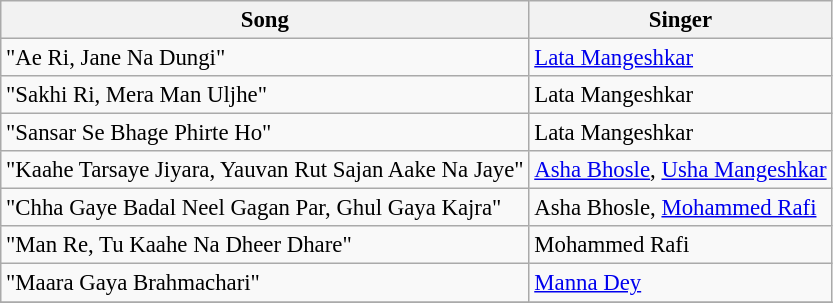<table class="wikitable" style="font-size:95%;">
<tr>
<th>Song</th>
<th>Singer</th>
</tr>
<tr>
<td>"Ae Ri, Jane Na Dungi"</td>
<td><a href='#'>Lata Mangeshkar</a></td>
</tr>
<tr>
<td>"Sakhi Ri, Mera Man Uljhe"</td>
<td>Lata Mangeshkar</td>
</tr>
<tr>
<td>"Sansar Se Bhage Phirte Ho"</td>
<td>Lata Mangeshkar</td>
</tr>
<tr>
<td>"Kaahe Tarsaye Jiyara, Yauvan Rut Sajan Aake Na Jaye"</td>
<td><a href='#'>Asha Bhosle</a>, <a href='#'>Usha Mangeshkar</a></td>
</tr>
<tr>
<td>"Chha Gaye Badal Neel Gagan Par, Ghul Gaya Kajra"</td>
<td>Asha Bhosle, <a href='#'>Mohammed Rafi</a></td>
</tr>
<tr>
<td>"Man Re, Tu Kaahe Na Dheer Dhare"</td>
<td>Mohammed Rafi</td>
</tr>
<tr>
<td>"Maara Gaya Brahmachari"</td>
<td><a href='#'>Manna Dey</a></td>
</tr>
<tr>
</tr>
</table>
